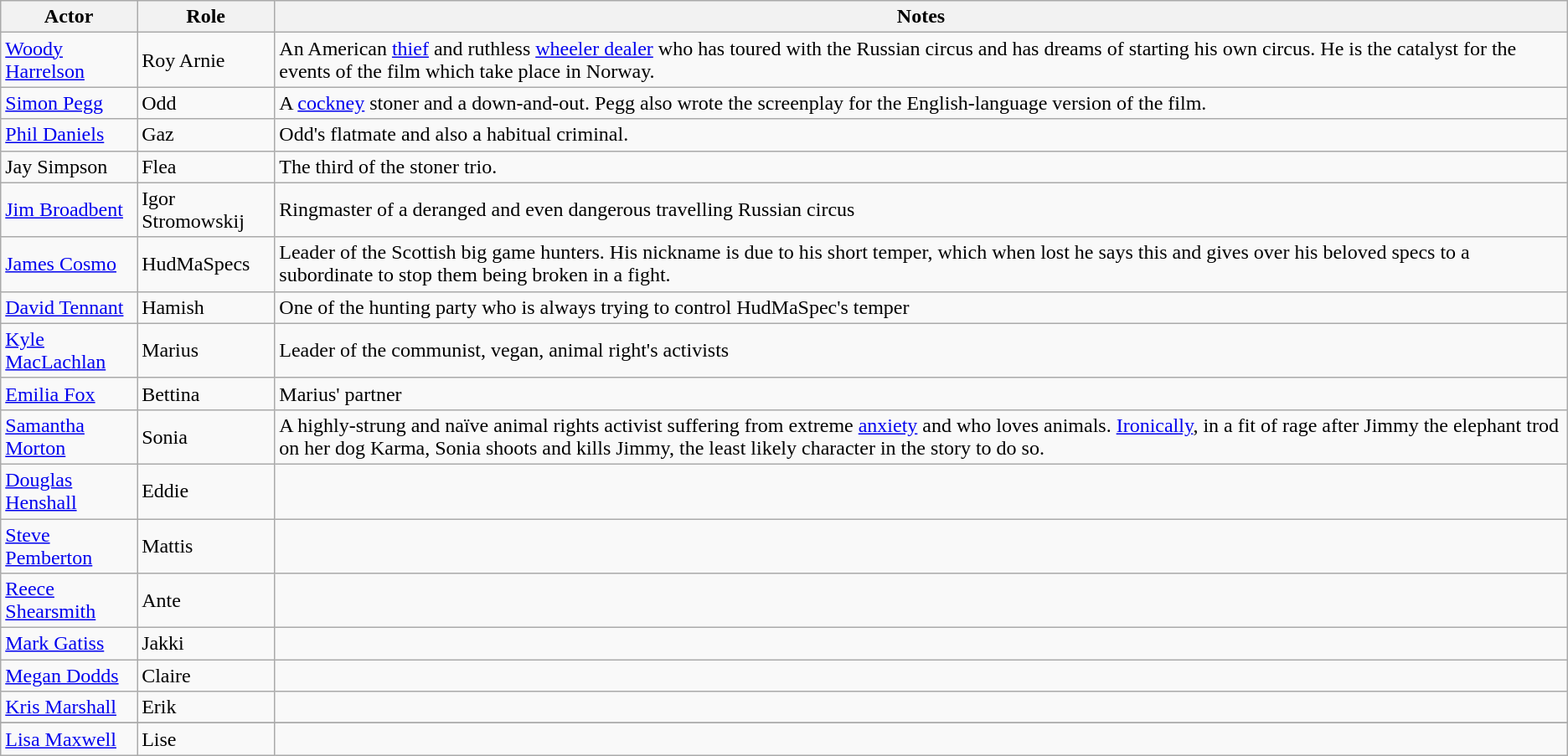<table class="wikitable">
<tr>
<th>Actor</th>
<th>Role</th>
<th>Notes</th>
</tr>
<tr>
<td><a href='#'>Woody Harrelson</a></td>
<td>Roy Arnie</td>
<td>An American <a href='#'>thief</a> and ruthless <a href='#'>wheeler dealer</a> who has toured with the Russian circus and has dreams of starting his own circus. He is the catalyst for the events of the film which take place in Norway.</td>
</tr>
<tr>
<td><a href='#'>Simon Pegg</a></td>
<td>Odd</td>
<td>A <a href='#'>cockney</a> stoner and a down-and-out. Pegg also wrote the screenplay for the English-language version of the film.</td>
</tr>
<tr>
<td><a href='#'>Phil Daniels</a></td>
<td>Gaz</td>
<td>Odd's flatmate and also a habitual criminal.</td>
</tr>
<tr>
<td>Jay Simpson</td>
<td>Flea</td>
<td>The third of the stoner trio.</td>
</tr>
<tr>
<td><a href='#'>Jim Broadbent</a></td>
<td>Igor Stromowskij</td>
<td>Ringmaster of a deranged and even dangerous travelling Russian circus</td>
</tr>
<tr>
<td><a href='#'>James Cosmo</a></td>
<td>HudMaSpecs</td>
<td>Leader of the Scottish big game hunters. His nickname is due to his short temper, which when lost he says this and gives over his beloved specs to a subordinate to stop them being broken in a fight.</td>
</tr>
<tr>
<td><a href='#'>David Tennant</a></td>
<td>Hamish</td>
<td>One of the hunting party who is always trying to control HudMaSpec's temper</td>
</tr>
<tr>
<td><a href='#'>Kyle MacLachlan</a></td>
<td>Marius</td>
<td>Leader of the communist, vegan, animal right's activists</td>
</tr>
<tr>
<td><a href='#'>Emilia Fox</a></td>
<td>Bettina</td>
<td>Marius' partner</td>
</tr>
<tr>
<td><a href='#'>Samantha Morton</a></td>
<td>Sonia</td>
<td>A highly-strung and naïve animal rights activist suffering from extreme <a href='#'>anxiety</a> and who loves animals. <a href='#'>Ironically</a>, in a fit of rage after Jimmy the elephant trod on her dog Karma, Sonia shoots and kills Jimmy, the least likely character in the story to do so.</td>
</tr>
<tr>
<td><a href='#'>Douglas Henshall</a></td>
<td>Eddie</td>
<td></td>
</tr>
<tr>
<td><a href='#'>Steve Pemberton</a></td>
<td>Mattis</td>
<td></td>
</tr>
<tr>
<td><a href='#'>Reece Shearsmith</a></td>
<td>Ante</td>
<td></td>
</tr>
<tr>
<td><a href='#'>Mark Gatiss</a></td>
<td>Jakki</td>
<td></td>
</tr>
<tr>
<td><a href='#'>Megan Dodds</a></td>
<td>Claire</td>
<td></td>
</tr>
<tr>
<td><a href='#'>Kris Marshall</a></td>
<td>Erik</td>
<td></td>
</tr>
<tr>
</tr>
<tr>
<td><a href='#'>Lisa Maxwell</a></td>
<td>Lise</td>
<td></td>
</tr>
</table>
